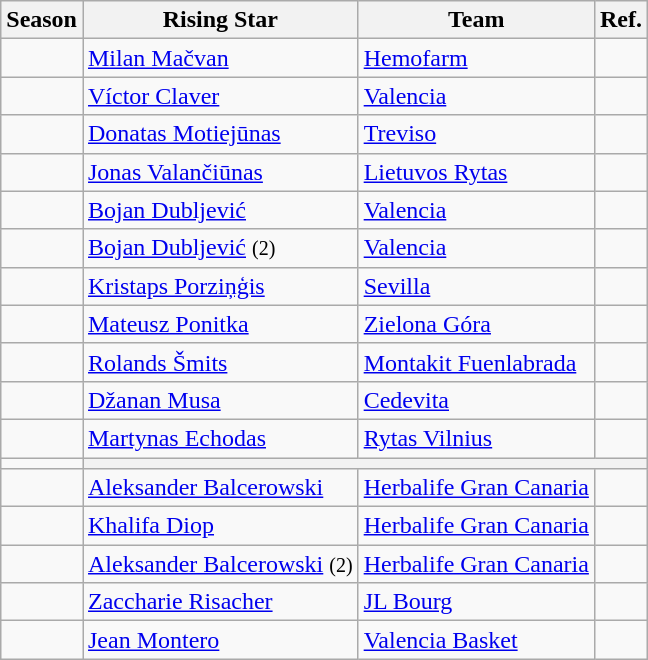<table class="wikitable sortable">
<tr>
<th>Season</th>
<th>Rising Star</th>
<th>Team</th>
<th>Ref.</th>
</tr>
<tr>
<td></td>
<td> <a href='#'>Milan Mačvan</a></td>
<td> <a href='#'>Hemofarm</a></td>
<td></td>
</tr>
<tr>
<td></td>
<td> <a href='#'>Víctor Claver</a></td>
<td> <a href='#'>Valencia</a></td>
<td></td>
</tr>
<tr>
<td></td>
<td> <a href='#'>Donatas Motiejūnas</a></td>
<td> <a href='#'>Treviso</a></td>
<td></td>
</tr>
<tr>
<td></td>
<td> <a href='#'>Jonas Valančiūnas</a></td>
<td> <a href='#'>Lietuvos Rytas</a></td>
<td></td>
</tr>
<tr>
<td></td>
<td> <a href='#'>Bojan Dubljević</a></td>
<td> <a href='#'>Valencia</a></td>
<td></td>
</tr>
<tr>
<td></td>
<td> <a href='#'>Bojan Dubljević</a> <small>(2)</small></td>
<td> <a href='#'>Valencia</a></td>
<td></td>
</tr>
<tr>
<td></td>
<td> <a href='#'>Kristaps Porziņģis</a></td>
<td> <a href='#'>Sevilla</a></td>
<td></td>
</tr>
<tr>
<td></td>
<td> <a href='#'>Mateusz Ponitka</a></td>
<td> <a href='#'>Zielona Góra</a></td>
<td></td>
</tr>
<tr>
<td></td>
<td> <a href='#'>Rolands Šmits</a></td>
<td> <a href='#'>Montakit Fuenlabrada</a></td>
<td></td>
</tr>
<tr>
<td></td>
<td> <a href='#'>Džanan Musa</a></td>
<td> <a href='#'>Cedevita</a></td>
<td></td>
</tr>
<tr>
<td></td>
<td> <a href='#'>Martynas Echodas</a></td>
<td> <a href='#'>Rytas Vilnius</a></td>
<td></td>
</tr>
<tr>
<td></td>
<th scope="row" colspan=5></th>
</tr>
<tr>
<td></td>
<td> <a href='#'>Aleksander Balcerowski</a></td>
<td> <a href='#'>Herbalife Gran Canaria</a></td>
<td></td>
</tr>
<tr>
<td></td>
<td> <a href='#'>Khalifa Diop</a></td>
<td> <a href='#'>Herbalife Gran Canaria</a></td>
<td></td>
</tr>
<tr>
<td></td>
<td> <a href='#'>Aleksander Balcerowski</a> <small>(2)</small></td>
<td> <a href='#'>Herbalife Gran Canaria</a></td>
<td></td>
</tr>
<tr>
<td></td>
<td> <a href='#'>Zaccharie Risacher</a></td>
<td> <a href='#'>JL Bourg</a></td>
<td></td>
</tr>
<tr>
<td></td>
<td> <a href='#'>Jean Montero</a></td>
<td> <a href='#'>Valencia Basket</a></td>
<td></td>
</tr>
</table>
